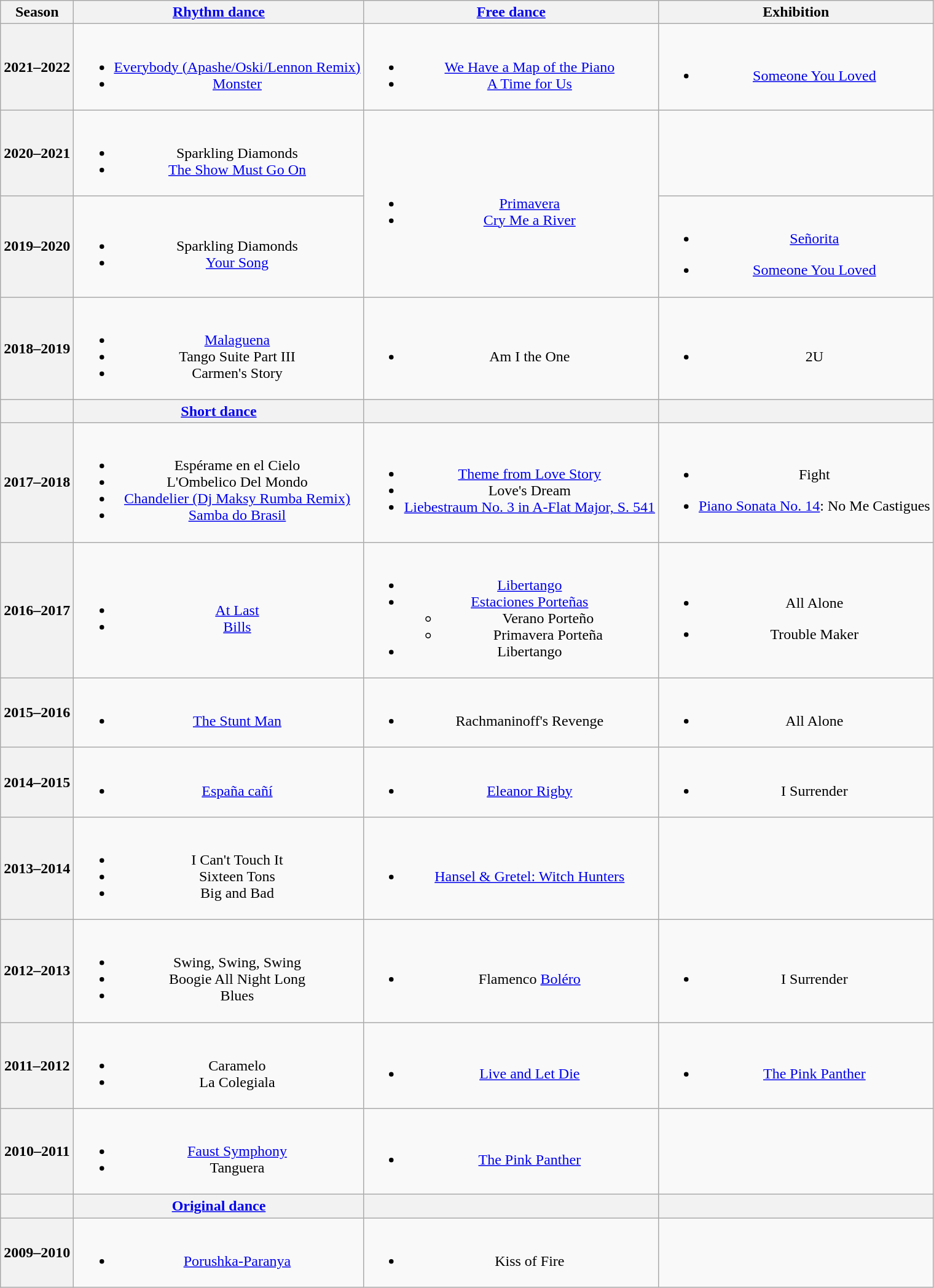<table class="wikitable" style="text-align:center">
<tr>
<th>Season</th>
<th><a href='#'>Rhythm dance</a></th>
<th><a href='#'>Free dance</a></th>
<th>Exhibition</th>
</tr>
<tr>
<th>2021–2022 <br> </th>
<td><br><ul><li> <a href='#'>Everybody (Apashe/Oski/Lennon Remix)</a> <br></li><li> <a href='#'>Monster</a> <br></li></ul></td>
<td><br><ul><li><a href='#'>We Have a Map of the Piano</a> <br></li><li><a href='#'>A Time for Us</a> <br> </li></ul></td>
<td><br><ul><li><a href='#'>Someone You Loved</a> <br></li></ul></td>
</tr>
<tr>
<th>2020–2021  <br></th>
<td><br><ul><li> Sparkling Diamonds <br></li><li> <a href='#'>The Show Must Go On</a> <br></li></ul></td>
<td rowspan=2><br><ul><li><a href='#'>Primavera</a> <br></li><li><a href='#'>Cry Me a River</a> <br> </li></ul></td>
<td></td>
</tr>
<tr>
<th>2019–2020 <br></th>
<td><br><ul><li> Sparkling Diamonds <br></li><li> <a href='#'>Your Song</a> <br></li></ul></td>
<td><br><ul><li><a href='#'>Señorita</a><br></li></ul><ul><li><a href='#'>Someone You Loved</a><br></li></ul></td>
</tr>
<tr>
<th>2018–2019 <br></th>
<td><br><ul><li> <a href='#'>Malaguena</a> <br></li><li> Tango Suite Part III <br></li><li> Carmen's Story <br></li></ul></td>
<td><br><ul><li>Am I the One <br></li></ul></td>
<td><br><ul><li>2U <br></li></ul></td>
</tr>
<tr>
<th></th>
<th><a href='#'>Short dance</a></th>
<th></th>
<th></th>
</tr>
<tr>
<th>2017–2018 <br></th>
<td><br><ul><li> Espérame en el Cielo <br></li><li> L'Ombelico Del Mondo <br></li><li> <a href='#'>Chandelier (Dj Maksy Rumba Remix)</a> <br></li><li> <a href='#'>Samba do Brasil</a> <br></li></ul></td>
<td><br><ul><li><a href='#'>Theme from Love Story</a></li><li>Love's Dream <br></li><li><a href='#'>Liebestraum No. 3 in A-Flat Major, S. 541</a> <br></li></ul></td>
<td><br><ul><li>Fight <br></li></ul><ul><li><a href='#'>Piano Sonata No. 14</a>: No Me Castigues</li></ul></td>
</tr>
<tr>
<th>2016–2017 <br></th>
<td><br><ul><li> <a href='#'>At Last</a></li><li> <a href='#'>Bills</a> <br></li></ul></td>
<td><br><ul><li><a href='#'>Libertango</a> <br></li><li><a href='#'>Estaciones Porteñas</a> <br><ul><li>Verano Porteño</li><li>Primavera Porteña</li></ul></li><li>Libertango <br></li></ul></td>
<td><br><ul><li>All Alone <br></li></ul><ul><li>Trouble Maker<br></li></ul></td>
</tr>
<tr>
<th>2015–2016 <br></th>
<td><br><ul><li><a href='#'>The Stunt Man</a> <br></li></ul></td>
<td><br><ul><li>Rachmaninoff's Revenge <br></li></ul></td>
<td><br><ul><li>All Alone <br></li></ul></td>
</tr>
<tr>
<th>2014–2015 <br> </th>
<td><br><ul><li> <a href='#'>España cañí</a> <br></li></ul></td>
<td><br><ul><li><a href='#'>Eleanor Rigby</a> <br></li></ul></td>
<td><br><ul><li>I Surrender <br></li></ul></td>
</tr>
<tr>
<th>2013–2014 <br> </th>
<td><br><ul><li> I Can't Touch It</li><li> Sixteen Tons</li><li> Big and Bad</li></ul></td>
<td><br><ul><li><a href='#'>Hansel & Gretel: Witch Hunters</a> <br></li></ul></td>
<td></td>
</tr>
<tr>
<th>2012–2013 <br> </th>
<td><br><ul><li>Swing, Swing, Swing</li><li>Boogie All Night Long</li><li>Blues</li></ul></td>
<td><br><ul><li>Flamenco <a href='#'>Boléro</a> <br></li></ul></td>
<td><br><ul><li>I Surrender <br></li></ul></td>
</tr>
<tr>
<th>2011–2012 <br> </th>
<td><br><ul><li>Caramelo</li><li>La Colegiala</li></ul></td>
<td><br><ul><li><a href='#'>Live and Let Die</a> <br></li></ul></td>
<td><br><ul><li><a href='#'>The Pink Panther</a> <br></li></ul></td>
</tr>
<tr>
<th>2010–2011 <br> </th>
<td><br><ul><li> <a href='#'>Faust Symphony</a> <br></li><li> Tanguera <br></li></ul></td>
<td><br><ul><li><a href='#'>The Pink Panther</a> <br></li></ul></td>
<td></td>
</tr>
<tr>
<th></th>
<th><a href='#'>Original dance</a></th>
<th></th>
<th></th>
</tr>
<tr>
<th>2009–2010</th>
<td><br><ul><li><a href='#'>Porushka-Paranya</a> <br></li></ul></td>
<td><br><ul><li>Kiss of Fire <br></li></ul></td>
<td></td>
</tr>
</table>
